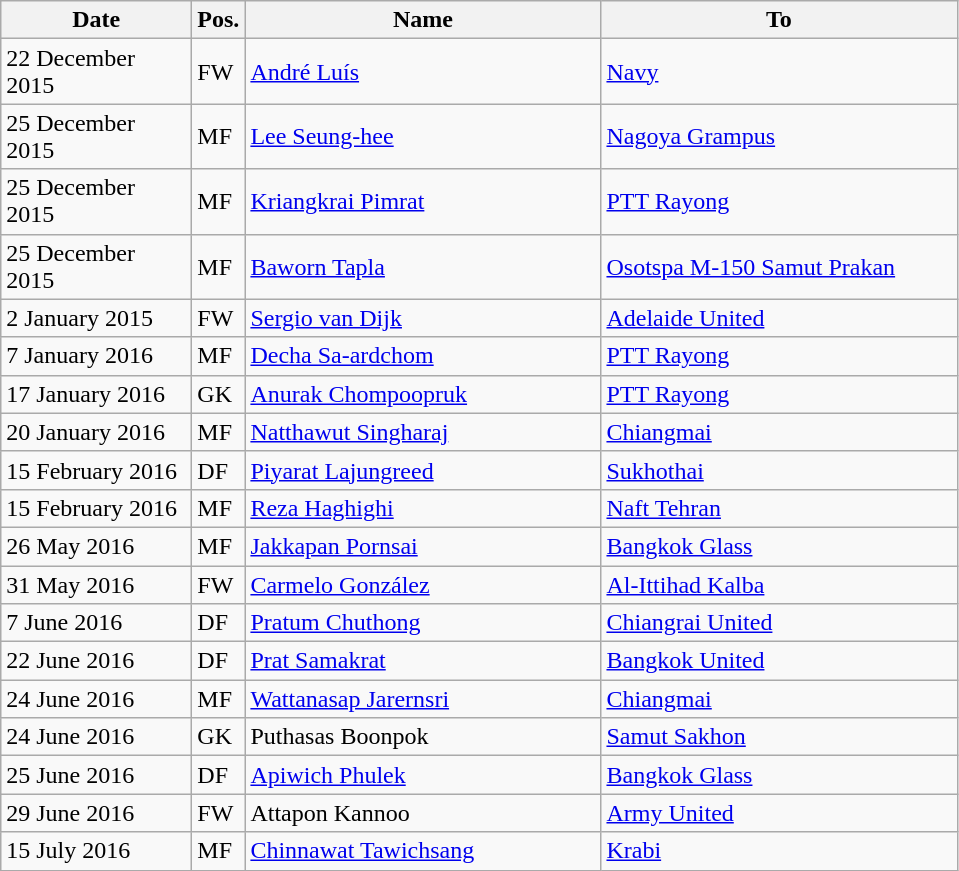<table class="wikitable">
<tr>
<th width="120">Date</th>
<th>Pos.</th>
<th width="230">Name</th>
<th width="230">To</th>
</tr>
<tr>
<td>22 December 2015</td>
<td>FW</td>
<td> <a href='#'>André Luís</a></td>
<td> <a href='#'>Navy</a></td>
</tr>
<tr>
<td>25 December 2015</td>
<td>MF</td>
<td> <a href='#'>Lee Seung-hee</a></td>
<td> <a href='#'>Nagoya Grampus</a></td>
</tr>
<tr>
<td>25 December 2015</td>
<td>MF</td>
<td> <a href='#'>Kriangkrai Pimrat</a></td>
<td> <a href='#'>PTT Rayong</a></td>
</tr>
<tr>
<td>25 December 2015</td>
<td>MF</td>
<td> <a href='#'>Baworn Tapla</a></td>
<td> <a href='#'>Osotspa M-150 Samut Prakan</a></td>
</tr>
<tr>
<td>2 January 2015</td>
<td>FW</td>
<td> <a href='#'>Sergio van Dijk</a></td>
<td> <a href='#'>Adelaide United</a></td>
</tr>
<tr>
<td>7 January 2016</td>
<td>MF</td>
<td> <a href='#'>Decha Sa-ardchom</a></td>
<td> <a href='#'>PTT Rayong</a></td>
</tr>
<tr>
<td>17 January 2016</td>
<td>GK</td>
<td> <a href='#'>Anurak Chompoopruk</a></td>
<td> <a href='#'>PTT Rayong</a></td>
</tr>
<tr>
<td>20 January 2016</td>
<td>MF</td>
<td> <a href='#'>Natthawut Singharaj</a></td>
<td> <a href='#'>Chiangmai</a></td>
</tr>
<tr>
<td>15 February 2016</td>
<td>DF</td>
<td> <a href='#'>Piyarat Lajungreed</a></td>
<td> <a href='#'>Sukhothai</a></td>
</tr>
<tr>
<td>15 February 2016</td>
<td>MF</td>
<td> <a href='#'>Reza Haghighi</a></td>
<td> <a href='#'>Naft Tehran</a></td>
</tr>
<tr>
<td>26 May 2016</td>
<td>MF</td>
<td> <a href='#'>Jakkapan Pornsai</a></td>
<td> <a href='#'>Bangkok Glass</a></td>
</tr>
<tr>
<td>31 May 2016</td>
<td>FW</td>
<td> <a href='#'>Carmelo González</a></td>
<td> <a href='#'>Al-Ittihad Kalba</a></td>
</tr>
<tr>
<td>7 June 2016</td>
<td>DF</td>
<td> <a href='#'>Pratum Chuthong</a></td>
<td> <a href='#'>Chiangrai United</a></td>
</tr>
<tr>
<td>22 June 2016</td>
<td>DF</td>
<td> <a href='#'>Prat Samakrat</a></td>
<td> <a href='#'>Bangkok United</a></td>
</tr>
<tr>
<td>24 June 2016</td>
<td>MF</td>
<td> <a href='#'>Wattanasap Jarernsri</a></td>
<td> <a href='#'>Chiangmai</a></td>
</tr>
<tr>
<td>24 June 2016</td>
<td>GK</td>
<td> Puthasas Boonpok</td>
<td> <a href='#'>Samut Sakhon</a></td>
</tr>
<tr>
<td>25 June 2016</td>
<td>DF</td>
<td> <a href='#'>Apiwich Phulek</a></td>
<td> <a href='#'>Bangkok Glass</a></td>
</tr>
<tr>
<td>29 June 2016</td>
<td>FW</td>
<td> Attapon Kannoo</td>
<td> <a href='#'>Army United</a></td>
</tr>
<tr>
<td>15 July 2016</td>
<td>MF</td>
<td> <a href='#'>Chinnawat Tawichsang</a></td>
<td> <a href='#'>Krabi</a></td>
</tr>
</table>
